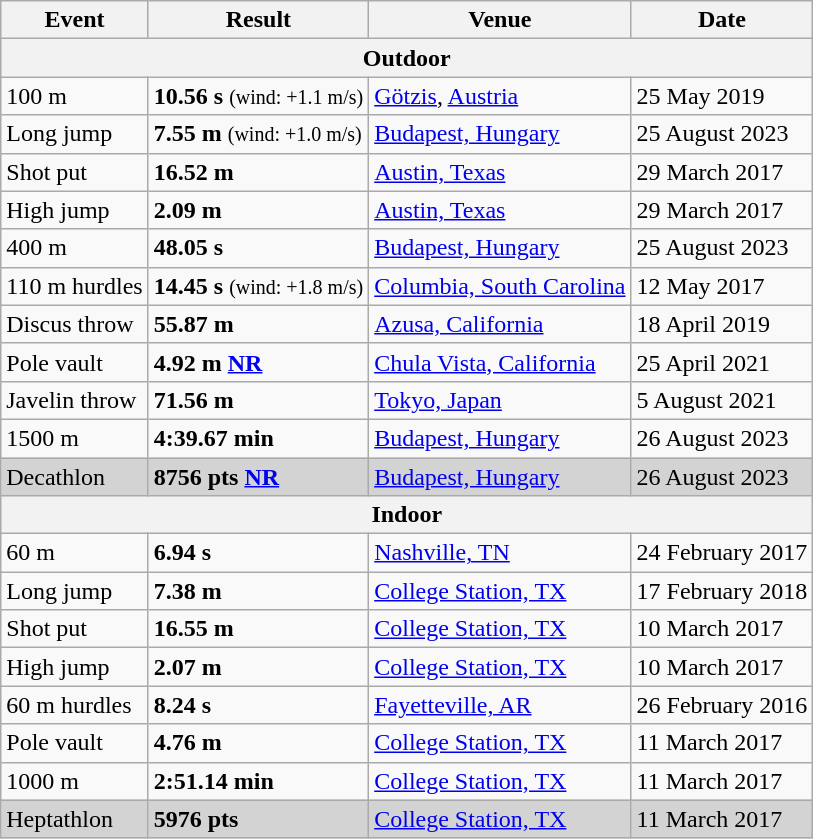<table class="wikitable">
<tr>
<th>Event</th>
<th>Result</th>
<th>Venue</th>
<th>Date</th>
</tr>
<tr>
<th colspan="4">Outdoor</th>
</tr>
<tr>
<td>100 m</td>
<td><strong>10.56 s</strong> <small>(wind: +1.1 m/s)</small></td>
<td> <a href='#'>Götzis</a>, <a href='#'>Austria</a></td>
<td>25 May 2019</td>
</tr>
<tr>
<td>Long jump</td>
<td><strong>7.55 m</strong> <small>(wind: +1.0 m/s)</small></td>
<td> <a href='#'>Budapest, Hungary</a></td>
<td>25 August 2023</td>
</tr>
<tr>
<td>Shot put</td>
<td><strong>16.52 m</strong></td>
<td> <a href='#'>Austin, Texas</a></td>
<td>29 March 2017</td>
</tr>
<tr>
<td>High jump</td>
<td><strong>2.09 m</strong></td>
<td> <a href='#'>Austin, Texas</a></td>
<td>29 March 2017</td>
</tr>
<tr>
<td>400 m</td>
<td><strong>48.05 s</strong></td>
<td> <a href='#'>Budapest, Hungary</a></td>
<td>25 August 2023</td>
</tr>
<tr>
<td>110 m hurdles</td>
<td><strong>14.45 s</strong> <small>(wind: +1.8 m/s)</small></td>
<td> <a href='#'>Columbia, South Carolina</a></td>
<td>12 May 2017</td>
</tr>
<tr>
<td>Discus throw</td>
<td><strong>55.87 m</strong></td>
<td> <a href='#'>Azusa, California</a></td>
<td>18 April 2019</td>
</tr>
<tr>
<td>Pole vault</td>
<td><strong>4.92 m</strong> <strong><a href='#'>NR</a></strong></td>
<td> <a href='#'>Chula Vista, California</a></td>
<td>25 April 2021</td>
</tr>
<tr>
<td>Javelin throw</td>
<td><strong>71.56 m</strong></td>
<td> <a href='#'>Tokyo, Japan</a></td>
<td>5 August 2021</td>
</tr>
<tr>
<td>1500 m</td>
<td><strong>4:39.67 min</strong></td>
<td> <a href='#'>Budapest, Hungary</a></td>
<td>26 August 2023</td>
</tr>
<tr style="background:lightgrey;">
<td>Decathlon</td>
<td><strong>8756 pts</strong> <strong><a href='#'>NR</a></strong></td>
<td> <a href='#'>Budapest, Hungary</a></td>
<td>26 August 2023</td>
</tr>
<tr>
<th colspan="4">Indoor</th>
</tr>
<tr>
<td>60 m</td>
<td><strong>6.94 s</strong></td>
<td> <a href='#'>Nashville, TN</a></td>
<td>24 February 2017</td>
</tr>
<tr>
<td>Long jump</td>
<td><strong>7.38 m</strong></td>
<td> <a href='#'>College Station, TX</a></td>
<td>17 February 2018</td>
</tr>
<tr>
<td>Shot put</td>
<td><strong>16.55 m</strong></td>
<td> <a href='#'>College Station, TX</a></td>
<td>10 March 2017</td>
</tr>
<tr>
<td>High jump</td>
<td><strong>2.07 m</strong></td>
<td> <a href='#'>College Station, TX</a></td>
<td>10 March 2017</td>
</tr>
<tr>
<td>60 m hurdles</td>
<td><strong>8.24 s</strong></td>
<td> <a href='#'>Fayetteville, AR</a></td>
<td>26 February 2016</td>
</tr>
<tr>
<td>Pole vault</td>
<td><strong>4.76 m</strong></td>
<td> <a href='#'>College Station, TX</a></td>
<td>11 March 2017</td>
</tr>
<tr>
<td>1000 m</td>
<td><strong>2:51.14 min</strong></td>
<td> <a href='#'>College Station, TX</a></td>
<td>11 March 2017</td>
</tr>
<tr style="background:lightgrey;">
<td>Heptathlon</td>
<td><strong>5976 pts</strong></td>
<td> <a href='#'>College Station, TX</a></td>
<td>11 March 2017</td>
</tr>
</table>
